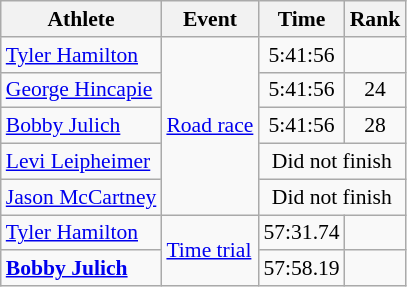<table class=wikitable style=font-size:90%;text-align:center>
<tr>
<th>Athlete</th>
<th>Event</th>
<th>Time</th>
<th>Rank</th>
</tr>
<tr>
<td align=left><a href='#'>Tyler Hamilton</a></td>
<td align=left rowspan=5><a href='#'>Road race</a></td>
<td>5:41:56</td>
<td></td>
</tr>
<tr>
<td align=left><a href='#'>George Hincapie</a></td>
<td>5:41:56</td>
<td>24</td>
</tr>
<tr>
<td align=left><a href='#'>Bobby Julich</a></td>
<td>5:41:56</td>
<td>28</td>
</tr>
<tr>
<td align=left><a href='#'>Levi Leipheimer</a></td>
<td colspan=2>Did not finish</td>
</tr>
<tr>
<td align=left><a href='#'>Jason McCartney</a></td>
<td colspan=2>Did not finish</td>
</tr>
<tr>
<td align=left><a href='#'>Tyler Hamilton</a></td>
<td align=left rowspan=2><a href='#'>Time trial</a></td>
<td>57:31.74</td>
<td></td>
</tr>
<tr>
<td align=left><strong><a href='#'>Bobby Julich</a></strong></td>
<td>57:58.19</td>
<td></td>
</tr>
</table>
